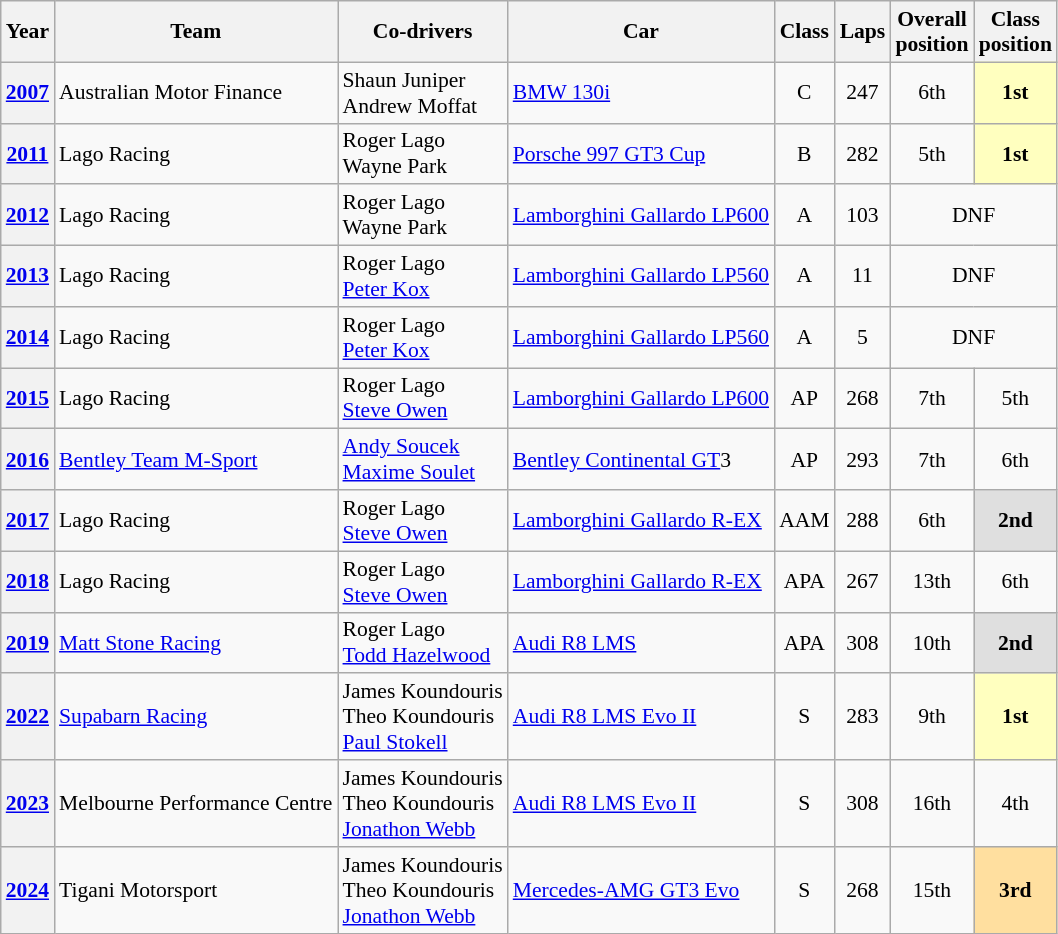<table class="wikitable" style="text-align:center; font-size:90%">
<tr>
<th>Year</th>
<th>Team</th>
<th>Co-drivers</th>
<th>Car</th>
<th>Class</th>
<th>Laps</th>
<th>Overall<br>position</th>
<th>Class<br>position</th>
</tr>
<tr>
<th><a href='#'>2007</a></th>
<td align="left"> Australian Motor Finance</td>
<td align="left"> Shaun Juniper<br> Andrew Moffat</td>
<td align="left"><a href='#'>BMW 130i</a></td>
<td>C</td>
<td>247</td>
<td>6th</td>
<td style=background:#ffffbf><strong>1st</strong></td>
</tr>
<tr>
<th><a href='#'>2011</a></th>
<td align="left"> Lago Racing</td>
<td align="left"> Roger Lago<br> Wayne Park</td>
<td align="left"><a href='#'>Porsche 997 GT3 Cup</a></td>
<td>B</td>
<td>282</td>
<td>5th</td>
<td style=background:#ffffbf><strong>1st</strong></td>
</tr>
<tr>
<th><a href='#'>2012</a></th>
<td align="left"> Lago Racing</td>
<td align="left"> Roger Lago<br> Wayne Park</td>
<td align="left"><a href='#'>Lamborghini Gallardo LP600</a></td>
<td>A</td>
<td>103</td>
<td align=center colspan=2>DNF</td>
</tr>
<tr>
<th><a href='#'>2013</a></th>
<td align="left"> Lago Racing</td>
<td align="left"> Roger Lago<br> <a href='#'>Peter Kox</a></td>
<td align="left"><a href='#'>Lamborghini Gallardo LP560</a></td>
<td>A</td>
<td>11</td>
<td align=center colspan=2>DNF</td>
</tr>
<tr>
<th><a href='#'>2014</a></th>
<td align="left"> Lago Racing</td>
<td align="left"> Roger Lago<br> <a href='#'>Peter Kox</a></td>
<td align="left"><a href='#'>Lamborghini Gallardo LP560</a></td>
<td>A</td>
<td>5</td>
<td align=center colspan=2>DNF</td>
</tr>
<tr>
<th><a href='#'>2015</a></th>
<td align="left"> Lago Racing</td>
<td align="left"> Roger Lago<br> <a href='#'>Steve Owen</a></td>
<td align="left"><a href='#'>Lamborghini Gallardo LP600</a></td>
<td>AP</td>
<td>268</td>
<td>7th</td>
<td>5th</td>
</tr>
<tr>
<th><a href='#'>2016</a></th>
<td align="left"> <a href='#'>Bentley Team M-Sport</a></td>
<td align="left"> <a href='#'>Andy Soucek</a><br> <a href='#'>Maxime Soulet</a></td>
<td align="left"><a href='#'>Bentley Continental GT</a>3</td>
<td>AP</td>
<td>293</td>
<td>7th</td>
<td>6th</td>
</tr>
<tr>
<th><a href='#'>2017</a></th>
<td align="left"> Lago Racing</td>
<td align="left"> Roger Lago<br> <a href='#'>Steve Owen</a></td>
<td align="left"><a href='#'>Lamborghini Gallardo R-EX</a></td>
<td>AAM</td>
<td>288</td>
<td>6th</td>
<td style=background:#DFDFDF><strong>2nd</strong></td>
</tr>
<tr>
<th><a href='#'>2018</a></th>
<td align="left"> Lago Racing</td>
<td align="left"> Roger Lago<br> <a href='#'>Steve Owen</a></td>
<td align="left"><a href='#'>Lamborghini Gallardo R-EX</a></td>
<td>APA</td>
<td>267</td>
<td>13th</td>
<td>6th</td>
</tr>
<tr>
<th><a href='#'>2019</a></th>
<td align="left"> <a href='#'>Matt Stone Racing</a></td>
<td align="left"> Roger Lago<br> <a href='#'>Todd Hazelwood</a></td>
<td align="left"><a href='#'>Audi R8 LMS</a></td>
<td>APA</td>
<td>308</td>
<td>10th</td>
<td style=background:#DFDFDF><strong>2nd</strong></td>
</tr>
<tr>
<th><a href='#'>2022</a></th>
<td align="left"> <a href='#'>Supabarn Racing</a></td>
<td align="left"> James Koundouris<br> Theo Koundouris<br> <a href='#'>Paul Stokell</a></td>
<td align="left"><a href='#'>Audi R8 LMS Evo II</a></td>
<td>S</td>
<td>283</td>
<td>9th</td>
<td style=background:#ffffbf><strong>1st</strong></td>
</tr>
<tr>
<th><a href='#'>2023</a></th>
<td align="left"> Melbourne Performance Centre</td>
<td align="left"> James Koundouris<br> Theo Koundouris<br> <a href='#'>Jonathon Webb</a></td>
<td align="left"><a href='#'>Audi R8 LMS Evo II</a></td>
<td>S</td>
<td>308</td>
<td>16th</td>
<td>4th</td>
</tr>
<tr>
<th><a href='#'>2024</a></th>
<td align="left"> Tigani Motorsport</td>
<td align="left"> James Koundouris<br> Theo Koundouris<br> <a href='#'>Jonathon Webb</a></td>
<td align="left"><a href='#'>Mercedes-AMG GT3 Evo</a></td>
<td>S</td>
<td>268</td>
<td>15th</td>
<td style=background:#ffdf9f><strong>3rd</strong></td>
</tr>
</table>
